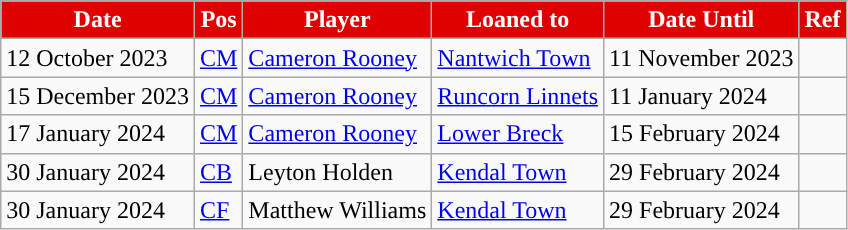<table class="wikitable plainrowheaders sortable">
<tr>
<th style="background:#E00000; color:#ffffff; ">Date</th>
<th style="background:#E00000; color:#ffffff; ">Pos</th>
<th style="background:#E00000; color:#ffffff; ">Player</th>
<th style="background:#E00000; color:#ffffff; ">Loaned to</th>
<th style="background:#E00000; color:#ffffff; ">Date Until</th>
<th style="background:#E00000; color:#ffffff; ">Ref</th>
</tr>
<tr>
<td>12 October 2023</td>
<td><a href='#'>CM</a></td>
<td> <a href='#'>Cameron Rooney</a></td>
<td> <a href='#'>Nantwich Town</a></td>
<td>11 November 2023</td>
<td></td>
</tr>
<tr>
<td>15 December 2023</td>
<td><a href='#'>CM</a></td>
<td> <a href='#'>Cameron Rooney</a></td>
<td> <a href='#'>Runcorn Linnets</a></td>
<td>11 January 2024</td>
<td></td>
</tr>
<tr>
<td>17 January 2024</td>
<td><a href='#'>CM</a></td>
<td> <a href='#'>Cameron Rooney</a></td>
<td> <a href='#'>Lower Breck</a></td>
<td>15 February 2024</td>
<td></td>
</tr>
<tr>
<td>30 January 2024</td>
<td><a href='#'>CB</a></td>
<td> Leyton Holden</td>
<td> <a href='#'>Kendal Town</a></td>
<td>29 February 2024</td>
<td></td>
</tr>
<tr>
<td>30 January 2024</td>
<td><a href='#'>CF</a></td>
<td> Matthew Williams</td>
<td> <a href='#'>Kendal Town</a></td>
<td>29 February 2024</td>
<td></td>
</tr>
</table>
